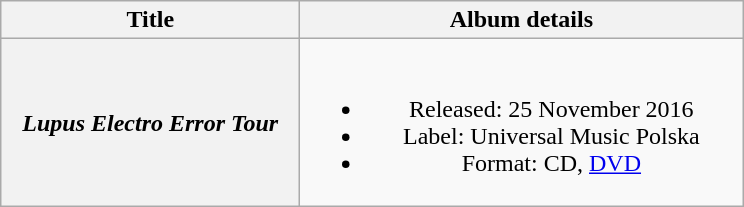<table class="wikitable plainrowheaders" style="text-align:center;">
<tr>
<th scope="col" style="width:12em;">Title</th>
<th scope="col" style="width:18em;">Album details</th>
</tr>
<tr>
<th scope="row"><em>Lupus Electro Error Tour</em></th>
<td><br><ul><li>Released: 25 November 2016</li><li>Label: Universal Music Polska</li><li>Format: CD, <a href='#'>DVD</a></li></ul></td>
</tr>
</table>
